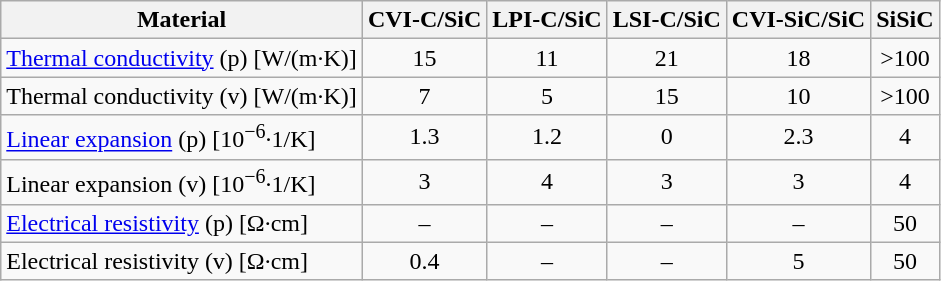<table class="wikitable" style="text-align:center;">
<tr>
<th>Material</th>
<th>CVI-C/SiC</th>
<th>LPI-C/SiC</th>
<th>LSI-C/SiC</th>
<th>CVI-SiC/SiC</th>
<th>SiSiC</th>
</tr>
<tr>
<td style="text-align:left;"><a href='#'>Thermal conductivity</a> (p) [W/(m·K)]</td>
<td>15</td>
<td>11</td>
<td>21</td>
<td>18</td>
<td>>100</td>
</tr>
<tr>
<td style="text-align:left;">Thermal conductivity (v) [W/(m·K)]</td>
<td>7</td>
<td>5</td>
<td>15</td>
<td>10</td>
<td>>100</td>
</tr>
<tr>
<td style="text-align:left;"><a href='#'>Linear expansion</a> (p) [10<sup>−6</sup>·1/K]</td>
<td>1.3</td>
<td>1.2</td>
<td>0</td>
<td>2.3</td>
<td>4</td>
</tr>
<tr>
<td style="text-align:left;">Linear expansion (v) [10<sup>−6</sup>·1/K]</td>
<td>3</td>
<td>4</td>
<td>3</td>
<td>3</td>
<td>4</td>
</tr>
<tr>
<td style="text-align:left;"><a href='#'>Electrical resistivity</a> (p) [Ω·cm]</td>
<td>–</td>
<td>–</td>
<td>–</td>
<td>–</td>
<td>50</td>
</tr>
<tr>
<td style="text-align:left;">Electrical resistivity (v) [Ω·cm]</td>
<td>0.4</td>
<td>–</td>
<td>–</td>
<td>5</td>
<td>50</td>
</tr>
</table>
